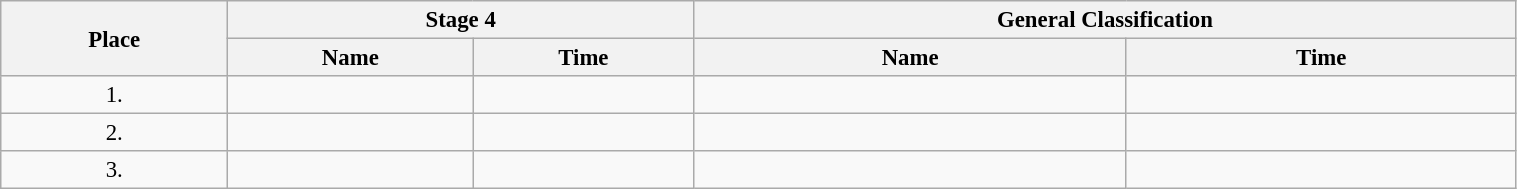<table class="wikitable"  style="font-size:95%; width:80%;">
<tr>
<th rowspan="2">Place</th>
<th colspan="2">Stage 4</th>
<th colspan="2">General Classification</th>
</tr>
<tr>
<th>Name</th>
<th>Time</th>
<th>Name</th>
<th>Time</th>
</tr>
<tr>
<td style="text-align:center;">1.</td>
<td></td>
<td></td>
<td></td>
<td></td>
</tr>
<tr>
<td style="text-align:center;">2.</td>
<td></td>
<td></td>
<td></td>
<td></td>
</tr>
<tr>
<td style="text-align:center;">3.</td>
<td></td>
<td></td>
<td></td>
<td></td>
</tr>
</table>
